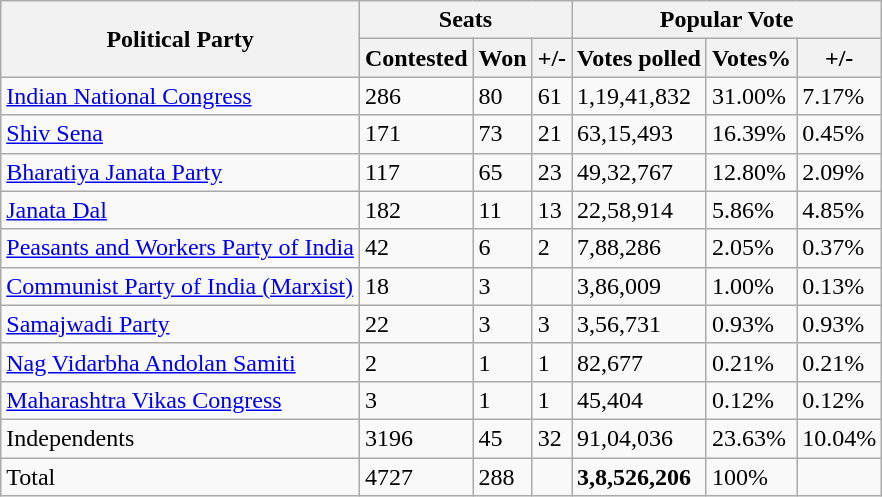<table class="wikitable sortable">
<tr>
<th rowspan="2">Political Party</th>
<th colspan="3">Seats</th>
<th colspan="3">Popular Vote</th>
</tr>
<tr>
<th>Contested</th>
<th>Won</th>
<th>+/-</th>
<th>Votes polled</th>
<th>Votes%</th>
<th>+/-</th>
</tr>
<tr>
<td><a href='#'>Indian National Congress</a></td>
<td>286</td>
<td>80</td>
<td> 61</td>
<td>1,19,41,832</td>
<td>31.00%</td>
<td> 7.17%</td>
</tr>
<tr>
<td><a href='#'>Shiv Sena</a></td>
<td>171</td>
<td>73</td>
<td> 21</td>
<td>63,15,493</td>
<td>16.39%</td>
<td> 0.45%</td>
</tr>
<tr>
<td><a href='#'>Bharatiya Janata Party</a></td>
<td>117</td>
<td>65</td>
<td> 23</td>
<td>49,32,767</td>
<td>12.80%</td>
<td> 2.09%</td>
</tr>
<tr>
<td><a href='#'>Janata Dal</a></td>
<td>182</td>
<td>11</td>
<td> 13</td>
<td>22,58,914</td>
<td>5.86%</td>
<td> 4.85%</td>
</tr>
<tr>
<td><a href='#'>Peasants and Workers Party of India</a></td>
<td>42</td>
<td>6</td>
<td> 2</td>
<td>7,88,286</td>
<td>2.05%</td>
<td> 0.37%</td>
</tr>
<tr>
<td><a href='#'>Communist Party of India (Marxist)</a></td>
<td>18</td>
<td>3</td>
<td></td>
<td>3,86,009</td>
<td>1.00%</td>
<td> 0.13%</td>
</tr>
<tr>
<td><a href='#'>Samajwadi Party</a></td>
<td>22</td>
<td>3</td>
<td> 3</td>
<td>3,56,731</td>
<td>0.93%</td>
<td> 0.93%</td>
</tr>
<tr>
<td><a href='#'>Nag Vidarbha Andolan Samiti</a></td>
<td>2</td>
<td>1</td>
<td>1</td>
<td>82,677</td>
<td>0.21%</td>
<td> 0.21%</td>
</tr>
<tr>
<td><a href='#'>Maharashtra Vikas Congress</a></td>
<td>3</td>
<td>1</td>
<td>1</td>
<td>45,404</td>
<td>0.12%</td>
<td> 0.12%</td>
</tr>
<tr>
<td>Independents</td>
<td>3196</td>
<td>45</td>
<td> 32</td>
<td>91,04,036</td>
<td>23.63%</td>
<td> 10.04%</td>
</tr>
<tr>
<td>Total</td>
<td>4727</td>
<td>288</td>
<td></td>
<td><strong>3,8,526,206</strong></td>
<td>100%</td>
<td></td>
</tr>
</table>
